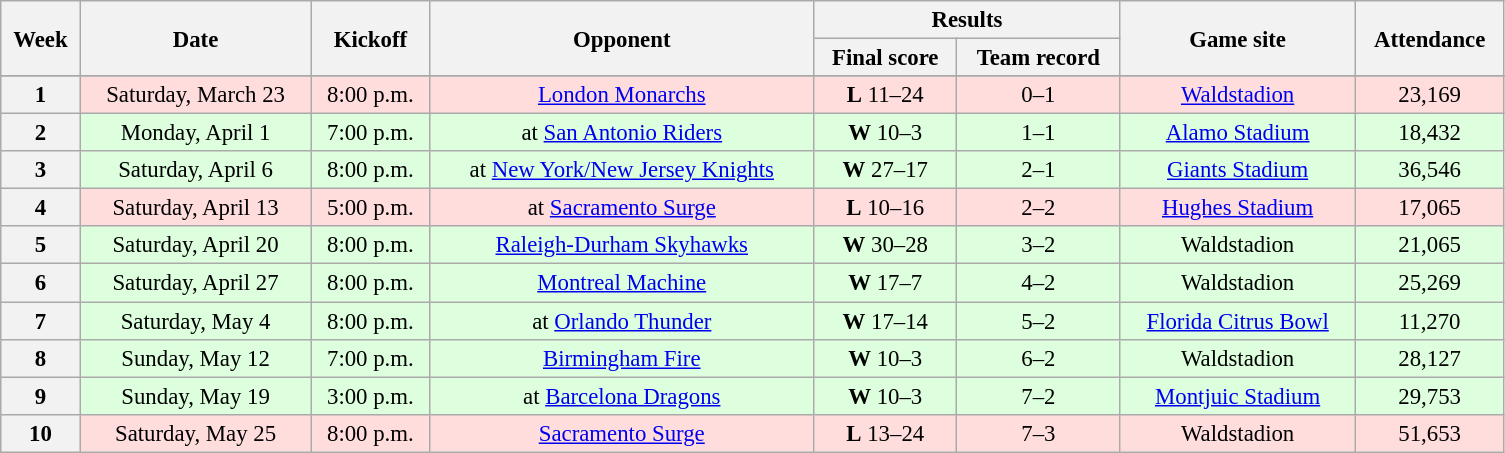<table class="wikitable" style="font-size:95%; text-align:center; width:66em">
<tr>
<th rowspan="2">Week</th>
<th rowspan="2">Date</th>
<th rowspan="2">Kickoff </th>
<th rowspan="2">Opponent</th>
<th colspan="2">Results</th>
<th rowspan="2">Game site</th>
<th rowspan="2">Attendance</th>
</tr>
<tr>
<th>Final score</th>
<th>Team record</th>
</tr>
<tr>
</tr>
<tr bgcolor="#FFDDDD">
<th>1</th>
<td>Saturday, March 23</td>
<td>8:00 p.m.</td>
<td><a href='#'>London Monarchs</a></td>
<td><strong>L</strong> 11–24</td>
<td>0–1</td>
<td><a href='#'>Waldstadion</a></td>
<td>23,169</td>
</tr>
<tr bgcolor="#DDFFDD">
<th>2</th>
<td>Monday, April 1</td>
<td>7:00 p.m.</td>
<td>at <a href='#'>San Antonio Riders</a></td>
<td><strong>W</strong> 10–3</td>
<td>1–1</td>
<td><a href='#'>Alamo Stadium</a></td>
<td>18,432</td>
</tr>
<tr bgcolor="#DDFFDD">
<th>3</th>
<td>Saturday, April 6</td>
<td>8:00 p.m.</td>
<td>at <a href='#'>New York/New Jersey Knights</a></td>
<td><strong>W</strong> 27–17</td>
<td>2–1</td>
<td><a href='#'>Giants Stadium</a></td>
<td>36,546</td>
</tr>
<tr bgcolor="#FFDDDD">
<th>4</th>
<td>Saturday, April 13</td>
<td>5:00 p.m.</td>
<td>at <a href='#'>Sacramento Surge</a></td>
<td><strong>L</strong> 10–16</td>
<td>2–2</td>
<td><a href='#'>Hughes Stadium</a></td>
<td>17,065</td>
</tr>
<tr bgcolor="#DDFFDD">
<th>5</th>
<td>Saturday, April 20</td>
<td>8:00 p.m.</td>
<td><a href='#'>Raleigh-Durham Skyhawks</a></td>
<td><strong>W</strong> 30–28</td>
<td>3–2</td>
<td>Waldstadion</td>
<td>21,065</td>
</tr>
<tr bgcolor="#DDFFDD">
<th>6</th>
<td>Saturday, April 27</td>
<td>8:00 p.m.</td>
<td><a href='#'>Montreal Machine</a></td>
<td><strong>W</strong> 17–7</td>
<td>4–2</td>
<td>Waldstadion</td>
<td>25,269</td>
</tr>
<tr bgcolor="#DDFFDD">
<th>7</th>
<td>Saturday, May 4</td>
<td>8:00 p.m.</td>
<td>at <a href='#'>Orlando Thunder</a></td>
<td><strong>W</strong> 17–14</td>
<td>5–2</td>
<td><a href='#'>Florida Citrus Bowl</a></td>
<td>11,270</td>
</tr>
<tr bgcolor="#DDFFDD">
<th>8</th>
<td>Sunday, May 12</td>
<td>7:00 p.m.</td>
<td><a href='#'>Birmingham Fire</a></td>
<td><strong>W</strong> 10–3</td>
<td>6–2</td>
<td>Waldstadion</td>
<td>28,127</td>
</tr>
<tr bgcolor="#DDFFDD">
<th>9</th>
<td>Sunday, May 19</td>
<td>3:00 p.m.</td>
<td>at <a href='#'>Barcelona Dragons</a></td>
<td><strong>W</strong> 10–3</td>
<td>7–2</td>
<td><a href='#'>Montjuic Stadium</a></td>
<td>29,753</td>
</tr>
<tr bgcolor="#FFDDDD">
<th>10</th>
<td>Saturday, May 25</td>
<td>8:00 p.m.</td>
<td><a href='#'>Sacramento Surge</a></td>
<td><strong>L</strong> 13–24</td>
<td>7–3</td>
<td>Waldstadion</td>
<td>51,653</td>
</tr>
</table>
